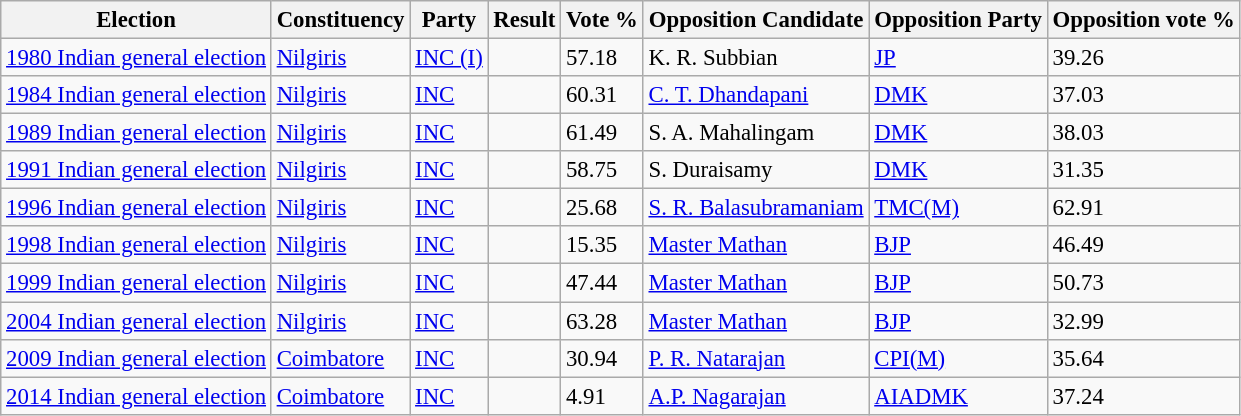<table class="sortable wikitable"style="font-size: 95%">
<tr>
<th>Election</th>
<th>Constituency</th>
<th>Party</th>
<th>Result</th>
<th>Vote %</th>
<th>Opposition Candidate</th>
<th>Opposition Party</th>
<th>Opposition vote %</th>
</tr>
<tr>
<td><a href='#'>1980 Indian general election</a></td>
<td><a href='#'>Nilgiris</a></td>
<td><a href='#'>INC (I)</a></td>
<td></td>
<td>57.18</td>
<td>K. R. Subbian</td>
<td><a href='#'>JP</a></td>
<td>39.26</td>
</tr>
<tr>
<td><a href='#'>1984 Indian general election</a></td>
<td><a href='#'>Nilgiris</a></td>
<td><a href='#'>INC</a></td>
<td></td>
<td>60.31</td>
<td><a href='#'>C. T. Dhandapani</a></td>
<td><a href='#'>DMK</a></td>
<td>37.03</td>
</tr>
<tr>
<td><a href='#'>1989 Indian general election</a></td>
<td><a href='#'>Nilgiris</a></td>
<td><a href='#'>INC</a></td>
<td></td>
<td>61.49</td>
<td>S. A. Mahalingam</td>
<td><a href='#'>DMK</a></td>
<td>38.03</td>
</tr>
<tr>
<td><a href='#'>1991 Indian general election</a></td>
<td><a href='#'>Nilgiris</a></td>
<td><a href='#'>INC</a></td>
<td></td>
<td>58.75</td>
<td>S. Duraisamy</td>
<td><a href='#'>DMK</a></td>
<td>31.35</td>
</tr>
<tr>
<td><a href='#'>1996 Indian general election</a></td>
<td><a href='#'>Nilgiris</a></td>
<td><a href='#'>INC</a></td>
<td></td>
<td>25.68</td>
<td><a href='#'>S. R. Balasubramaniam</a></td>
<td><a href='#'>TMC(M)</a></td>
<td>62.91</td>
</tr>
<tr>
<td><a href='#'>1998 Indian general election</a></td>
<td><a href='#'>Nilgiris</a></td>
<td><a href='#'>INC</a></td>
<td></td>
<td>15.35</td>
<td><a href='#'>Master Mathan</a></td>
<td><a href='#'>BJP</a></td>
<td>46.49</td>
</tr>
<tr>
<td><a href='#'>1999 Indian general election</a></td>
<td><a href='#'>Nilgiris</a></td>
<td><a href='#'>INC</a></td>
<td></td>
<td>47.44</td>
<td><a href='#'>Master Mathan</a></td>
<td><a href='#'>BJP</a></td>
<td>50.73</td>
</tr>
<tr>
<td><a href='#'>2004 Indian general election</a></td>
<td><a href='#'>Nilgiris</a></td>
<td><a href='#'>INC</a></td>
<td></td>
<td>63.28</td>
<td><a href='#'>Master Mathan</a></td>
<td><a href='#'>BJP</a></td>
<td>32.99</td>
</tr>
<tr>
<td><a href='#'>2009 Indian general election</a></td>
<td><a href='#'>Coimbatore</a></td>
<td><a href='#'>INC</a></td>
<td></td>
<td>30.94</td>
<td><a href='#'>P. R. Natarajan</a></td>
<td><a href='#'>CPI(M)</a></td>
<td>35.64</td>
</tr>
<tr>
<td><a href='#'>2014 Indian general election</a></td>
<td><a href='#'>Coimbatore</a></td>
<td><a href='#'>INC</a></td>
<td></td>
<td>4.91</td>
<td><a href='#'>A.P. Nagarajan</a></td>
<td><a href='#'>AIADMK</a></td>
<td>37.24</td>
</tr>
</table>
